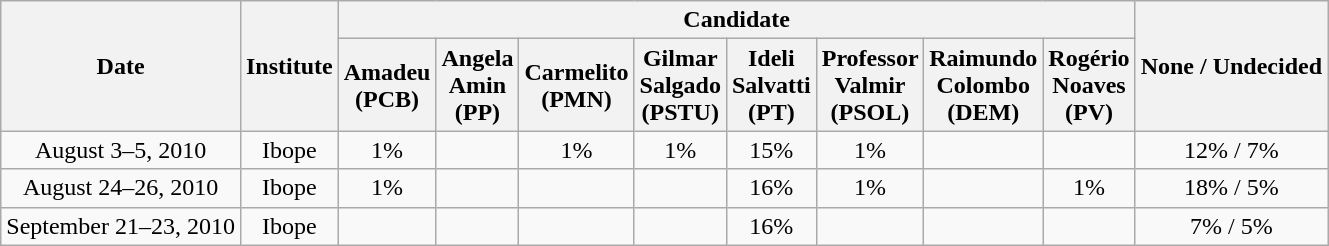<table class=wikitable style=text-align:center;>
<tr>
<th rowspan=2>Date</th>
<th rowspan=2>Institute</th>
<th colspan=8>Candidate</th>
<th rowspan=2>None / Undecided</th>
</tr>
<tr>
<th width=30>Amadeu (PCB)</th>
<th width=30>Angela Amin (PP)</th>
<th width=30>Carmelito (PMN)</th>
<th width=30>Gilmar Salgado (PSTU)</th>
<th width=30>Ideli Salvatti (PT)</th>
<th width=30>Professor Valmir (PSOL)</th>
<th width=30>Raimundo Colombo (DEM)</th>
<th width=30>Rogério Noaves (PV)</th>
</tr>
<tr>
<td>August 3–5, 2010</td>
<td>Ibope</td>
<td align="center">1%</td>
<td></td>
<td align="center">1%</td>
<td align="center">1%</td>
<td align="center">15%</td>
<td align="center">1%</td>
<td></td>
<td align="center"></td>
<td align="center">12% / 7%</td>
</tr>
<tr>
<td>August 24–26, 2010</td>
<td>Ibope</td>
<td align="center">1%</td>
<td></td>
<td align="center"></td>
<td align="center"></td>
<td align="center">16%</td>
<td align="center">1%</td>
<td></td>
<td align="center">1%</td>
<td align="center">18% / 5%</td>
</tr>
<tr>
<td>September 21–23, 2010</td>
<td>Ibope</td>
<td align="center"></td>
<td></td>
<td align="center"></td>
<td align="center"></td>
<td align="center">16%</td>
<td align="center"></td>
<td></td>
<td align="center"></td>
<td align="center">7% / 5%</td>
</tr>
</table>
